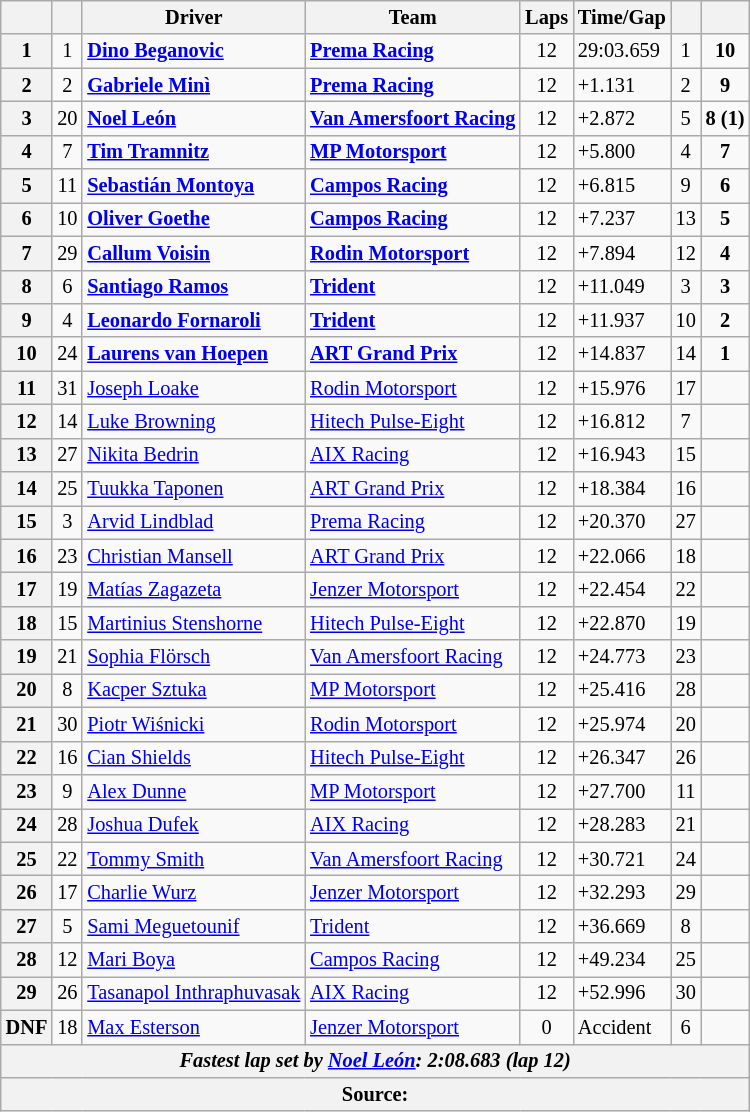<table class="wikitable" style="font-size:85%">
<tr>
<th></th>
<th></th>
<th>Driver</th>
<th>Team</th>
<th>Laps</th>
<th>Time/Gap</th>
<th></th>
<th></th>
</tr>
<tr>
<th>1</th>
<td align="center">1</td>
<td> <strong><a href='#'>Dino Beganovic</a></strong></td>
<td><strong><a href='#'>Prema Racing</a></strong></td>
<td align="center">12</td>
<td>29:03.659</td>
<td align="center">1</td>
<td align="center"><strong>10</strong></td>
</tr>
<tr>
<th>2</th>
<td align="center">2</td>
<td> <strong><a href='#'>Gabriele Minì</a></strong></td>
<td><strong><a href='#'>Prema Racing</a></strong></td>
<td align="center">12</td>
<td>+1.131</td>
<td align="center">2</td>
<td align="center"><strong>9</strong></td>
</tr>
<tr>
<th>3</th>
<td align="center">20</td>
<td> <strong><a href='#'>Noel León</a></strong></td>
<td><strong><a href='#'>Van Amersfoort Racing</a></strong></td>
<td align="center">12</td>
<td>+2.872</td>
<td align="center">5</td>
<td align="center"><strong>8 (1)</strong></td>
</tr>
<tr>
<th>4</th>
<td align="center">7</td>
<td> <strong><a href='#'>Tim Tramnitz</a></strong></td>
<td><strong><a href='#'>MP Motorsport</a></strong></td>
<td align="center">12</td>
<td>+5.800</td>
<td align="center">4</td>
<td align="center"><strong>7</strong></td>
</tr>
<tr>
<th>5</th>
<td align="center">11</td>
<td> <strong><a href='#'>Sebastián Montoya</a></strong></td>
<td><strong><a href='#'>Campos Racing</a></strong></td>
<td align="center">12</td>
<td>+6.815</td>
<td align="center">9</td>
<td align="center"><strong>6</strong></td>
</tr>
<tr>
<th>6</th>
<td align="center">10</td>
<td> <strong><a href='#'>Oliver Goethe</a></strong></td>
<td><strong><a href='#'>Campos Racing</a></strong></td>
<td align="center">12</td>
<td>+7.237</td>
<td align="center">13</td>
<td align="center"><strong>5</strong></td>
</tr>
<tr>
<th>7</th>
<td align="center">29</td>
<td> <strong><a href='#'>Callum Voisin</a></strong></td>
<td><strong><a href='#'>Rodin Motorsport</a></strong></td>
<td align="center">12</td>
<td>+7.894</td>
<td align="center">12</td>
<td align="center"><strong>4</strong></td>
</tr>
<tr>
<th>8</th>
<td align="center">6</td>
<td> <strong><a href='#'>Santiago Ramos</a></strong></td>
<td><strong><a href='#'>Trident</a></strong></td>
<td align="center">12</td>
<td>+11.049</td>
<td align="center">3</td>
<td align="center"><strong>3</strong></td>
</tr>
<tr>
<th>9</th>
<td align="center">4</td>
<td> <strong><a href='#'>Leonardo Fornaroli</a></strong></td>
<td><strong><a href='#'>Trident</a></strong></td>
<td align="center">12</td>
<td>+11.937</td>
<td align="center">10</td>
<td align="center"><strong>2</strong></td>
</tr>
<tr>
<th>10</th>
<td align="center">24</td>
<td> <strong><a href='#'>Laurens van Hoepen</a></strong></td>
<td><strong><a href='#'>ART Grand Prix</a></strong></td>
<td align="center">12</td>
<td>+14.837</td>
<td align="center">14</td>
<td align="center"><strong>1</strong></td>
</tr>
<tr>
<th>11</th>
<td align="center">31</td>
<td> <a href='#'>Joseph Loake</a></td>
<td><a href='#'>Rodin Motorsport</a></td>
<td align="center">12</td>
<td>+15.976</td>
<td align="center">17</td>
<td align="center"></td>
</tr>
<tr>
<th>12</th>
<td align="center">14</td>
<td> <a href='#'>Luke Browning</a></td>
<td><a href='#'>Hitech Pulse-Eight</a></td>
<td align="center">12</td>
<td>+16.812</td>
<td align="center">7</td>
<td align="center"></td>
</tr>
<tr>
<th>13</th>
<td align="center">27</td>
<td> <a href='#'>Nikita Bedrin</a></td>
<td><a href='#'>AIX Racing</a></td>
<td align="center">12</td>
<td>+16.943</td>
<td align="center">15</td>
<td align="center"></td>
</tr>
<tr>
<th>14</th>
<td align="center">25</td>
<td> <a href='#'>Tuukka Taponen</a></td>
<td><a href='#'>ART Grand Prix</a></td>
<td align="center">12</td>
<td>+18.384</td>
<td align="center">16</td>
<td align="center"></td>
</tr>
<tr>
<th>15</th>
<td align="center">3</td>
<td> <a href='#'>Arvid Lindblad</a></td>
<td><a href='#'>Prema Racing</a></td>
<td align="center">12</td>
<td>+20.370</td>
<td align="center">27</td>
<td align="center"></td>
</tr>
<tr>
<th>16</th>
<td align="center">23</td>
<td> <a href='#'>Christian Mansell</a></td>
<td><a href='#'>ART Grand Prix</a></td>
<td align="center">12</td>
<td>+22.066</td>
<td align="center">18</td>
<td align="center"></td>
</tr>
<tr>
<th>17</th>
<td align="center">19</td>
<td> <a href='#'>Matías Zagazeta</a></td>
<td><a href='#'>Jenzer Motorsport</a></td>
<td align="center">12</td>
<td>+22.454</td>
<td align="center">22</td>
<td align="center"></td>
</tr>
<tr>
<th>18</th>
<td align="center">15</td>
<td> <a href='#'>Martinius Stenshorne</a></td>
<td><a href='#'>Hitech Pulse-Eight</a></td>
<td align="center">12</td>
<td>+22.870</td>
<td align="center">19</td>
<td align="center"></td>
</tr>
<tr>
<th>19</th>
<td align="center">21</td>
<td> <a href='#'>Sophia Flörsch</a></td>
<td><a href='#'>Van Amersfoort Racing</a></td>
<td align="center">12</td>
<td>+24.773</td>
<td align="center">23</td>
<td align="center"></td>
</tr>
<tr>
<th>20</th>
<td align="center">8</td>
<td> <a href='#'>Kacper Sztuka</a></td>
<td><a href='#'>MP Motorsport</a></td>
<td align="center">12</td>
<td>+25.416</td>
<td align="center">28</td>
<td align="center"></td>
</tr>
<tr>
<th>21</th>
<td align="center">30</td>
<td> <a href='#'>Piotr Wiśnicki</a></td>
<td><a href='#'>Rodin Motorsport</a></td>
<td align="center">12</td>
<td>+25.974</td>
<td align="center">20</td>
<td align="center"></td>
</tr>
<tr>
<th>22</th>
<td align="center">16</td>
<td> <a href='#'>Cian Shields</a></td>
<td><a href='#'>Hitech Pulse-Eight</a></td>
<td align="center">12</td>
<td>+26.347</td>
<td align="center">26</td>
<td align="center"></td>
</tr>
<tr>
<th>23</th>
<td align="center">9</td>
<td> <a href='#'>Alex Dunne</a></td>
<td><a href='#'>MP Motorsport</a></td>
<td align="center">12</td>
<td>+27.700</td>
<td align="center">11</td>
<td align="center"></td>
</tr>
<tr>
<th>24</th>
<td align="center">28</td>
<td> <a href='#'>Joshua Dufek</a></td>
<td><a href='#'>AIX Racing</a></td>
<td align="center">12</td>
<td>+28.283</td>
<td align="center">21</td>
<td align="center"></td>
</tr>
<tr>
<th>25</th>
<td align="center">22</td>
<td> <a href='#'>Tommy Smith</a></td>
<td><a href='#'>Van Amersfoort Racing</a></td>
<td align="center">12</td>
<td>+30.721</td>
<td align="center">24</td>
<td align="center"></td>
</tr>
<tr>
<th>26</th>
<td align="center">17</td>
<td> <a href='#'>Charlie Wurz</a></td>
<td><a href='#'>Jenzer Motorsport</a></td>
<td align="center">12</td>
<td>+32.293</td>
<td align="center">29</td>
<td align="center"></td>
</tr>
<tr>
<th>27</th>
<td align="center">5</td>
<td> <a href='#'>Sami Meguetounif</a></td>
<td><a href='#'>Trident</a></td>
<td align="center">12</td>
<td>+36.669</td>
<td align="center">8</td>
<td align="center"></td>
</tr>
<tr>
<th>28</th>
<td align="center">12</td>
<td> <a href='#'>Mari Boya</a></td>
<td><a href='#'>Campos Racing</a></td>
<td align="center">12</td>
<td>+49.234</td>
<td align="center">25</td>
<td align="center"></td>
</tr>
<tr>
<th>29</th>
<td align="center">26</td>
<td> <a href='#'>Tasanapol Inthraphuvasak</a></td>
<td><a href='#'>AIX Racing</a></td>
<td align="center">12</td>
<td>+52.996</td>
<td align="center">30</td>
<td align="center"></td>
</tr>
<tr>
<th>DNF</th>
<td align="center">18</td>
<td> <a href='#'>Max Esterson</a></td>
<td><a href='#'>Jenzer Motorsport</a></td>
<td align="center">0</td>
<td>Accident</td>
<td align="center">6</td>
<td align="center"></td>
</tr>
<tr>
<th colspan="8"><em>Fastest lap set by  <a href='#'>Noel León</a>: 2:08.683 (lap 12)</em></th>
</tr>
<tr>
<th colspan="8">Source:</th>
</tr>
</table>
